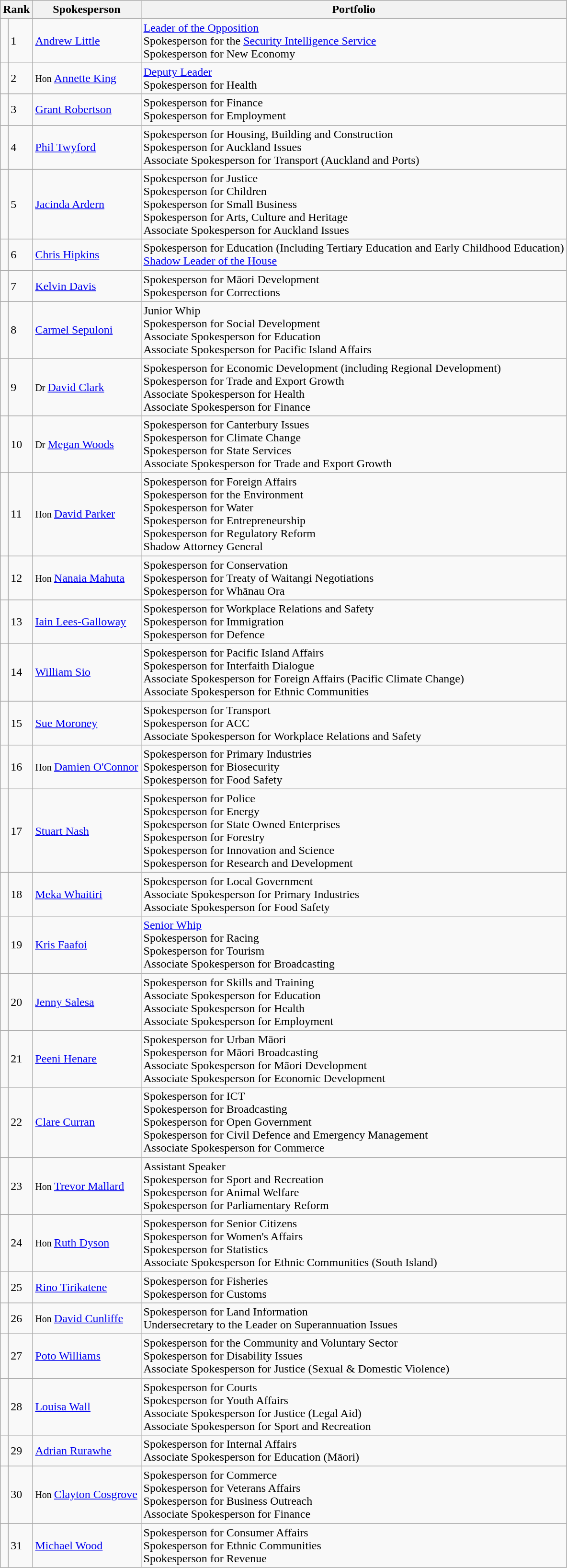<table class="wikitable">
<tr>
<th colspan="2">Rank</th>
<th>Spokesperson</th>
<th>Portfolio</th>
</tr>
<tr>
<td bgcolor=></td>
<td>1</td>
<td><a href='#'>Andrew Little</a></td>
<td><a href='#'>Leader of the Opposition</a><br>Spokesperson for the <a href='#'>Security Intelligence Service</a><br>Spokesperson for New Economy<br></td>
</tr>
<tr>
<td bgcolor=></td>
<td>2</td>
<td><small>Hon </small><a href='#'>Annette King</a></td>
<td><a href='#'>Deputy Leader</a><br>Spokesperson for Health</td>
</tr>
<tr>
<td bgcolor=></td>
<td>3</td>
<td><a href='#'>Grant Robertson</a></td>
<td>Spokesperson for Finance<br>Spokesperson for Employment<br></td>
</tr>
<tr>
<td bgcolor=></td>
<td>4</td>
<td><a href='#'>Phil Twyford</a></td>
<td>Spokesperson for Housing, Building and Construction<br>Spokesperson for Auckland Issues<br>Associate Spokesperson for Transport (Auckland and Ports)</td>
</tr>
<tr>
<td bgcolor=></td>
<td>5</td>
<td><a href='#'>Jacinda Ardern</a></td>
<td>Spokesperson for Justice<br>Spokesperson for Children<br>Spokesperson for Small Business<br>Spokesperson for Arts, Culture and Heritage<br>Associate Spokesperson for Auckland Issues</td>
</tr>
<tr>
<td bgcolor=></td>
<td>6</td>
<td><a href='#'>Chris Hipkins</a></td>
<td>Spokesperson for Education (Including Tertiary Education and Early Childhood Education)<br><a href='#'>Shadow Leader of the House</a><br></td>
</tr>
<tr>
<td bgcolor=></td>
<td>7</td>
<td><a href='#'>Kelvin Davis</a></td>
<td>Spokesperson for Māori Development<br>Spokesperson for Corrections</td>
</tr>
<tr>
<td bgcolor=></td>
<td>8</td>
<td><a href='#'>Carmel Sepuloni</a></td>
<td>Junior Whip<br>Spokesperson for Social Development<br>Associate Spokesperson for Education<br>Associate Spokesperson for Pacific Island Affairs</td>
</tr>
<tr>
<td bgcolor=></td>
<td>9</td>
<td><small>Dr </small><a href='#'>David Clark</a></td>
<td>Spokesperson for Economic Development (including Regional Development)<br>Spokesperson for Trade and Export Growth<br>Associate Spokesperson for Health<br>Associate Spokesperson for Finance</td>
</tr>
<tr>
<td bgcolor=></td>
<td>10</td>
<td><small>Dr </small><a href='#'>Megan Woods</a></td>
<td>Spokesperson for Canterbury Issues<br>Spokesperson for Climate Change<br>Spokesperson for State Services<br>Associate Spokesperson for Trade and Export Growth</td>
</tr>
<tr>
<td bgcolor=></td>
<td>11</td>
<td><small>Hon </small><a href='#'>David Parker</a></td>
<td>Spokesperson for Foreign Affairs<br>Spokesperson for the Environment<br>Spokesperson for Water<br>Spokesperson for Entrepreneurship<br>Spokesperson for Regulatory Reform<br>Shadow Attorney General<br></td>
</tr>
<tr>
<td bgcolor=></td>
<td>12</td>
<td><small>Hon </small><a href='#'>Nanaia Mahuta</a></td>
<td>Spokesperson for Conservation<br>Spokesperson for Treaty of Waitangi Negotiations<br>Spokesperson for Whānau Ora<br></td>
</tr>
<tr>
<td bgcolor=></td>
<td>13</td>
<td><a href='#'>Iain Lees-Galloway</a></td>
<td>Spokesperson for Workplace Relations and Safety<br>Spokesperson for Immigration<br>Spokesperson for Defence</td>
</tr>
<tr>
<td bgcolor=></td>
<td>14</td>
<td><a href='#'>William Sio</a></td>
<td>Spokesperson for Pacific Island Affairs<br>Spokesperson for Interfaith Dialogue<br>Associate Spokesperson for Foreign Affairs (Pacific Climate Change)<br>Associate Spokesperson for Ethnic Communities</td>
</tr>
<tr>
<td bgcolor=></td>
<td>15</td>
<td><a href='#'>Sue Moroney</a></td>
<td>Spokesperson for Transport<br>Spokesperson for ACC<br>Associate Spokesperson for Workplace Relations and Safety</td>
</tr>
<tr>
<td bgcolor=></td>
<td>16</td>
<td><small>Hon </small><a href='#'>Damien O'Connor</a></td>
<td>Spokesperson for Primary Industries<br>Spokesperson for Biosecurity<br>Spokesperson for Food Safety</td>
</tr>
<tr>
<td bgcolor=></td>
<td>17</td>
<td><a href='#'>Stuart Nash</a></td>
<td>Spokesperson for Police<br>Spokesperson for Energy<br>Spokesperson for State Owned Enterprises<br>Spokesperson for Forestry<br>Spokesperson for Innovation and Science<br>Spokesperson for Research and Development</td>
</tr>
<tr>
<td bgcolor=></td>
<td>18</td>
<td><a href='#'>Meka Whaitiri</a></td>
<td>Spokesperson for Local Government<br>Associate Spokesperson for Primary Industries<br>Associate Spokesperson for Food Safety</td>
</tr>
<tr>
<td bgcolor=></td>
<td>19</td>
<td><a href='#'>Kris Faafoi</a></td>
<td><a href='#'>Senior Whip</a><br>Spokesperson for Racing<br>Spokesperson for Tourism<br>Associate Spokesperson for Broadcasting</td>
</tr>
<tr>
<td bgcolor=></td>
<td>20</td>
<td><a href='#'>Jenny Salesa</a></td>
<td>Spokesperson for Skills and Training<br>Associate Spokesperson for Education<br>Associate Spokesperson for Health<br>Associate Spokesperson for Employment</td>
</tr>
<tr>
<td bgcolor=></td>
<td>21</td>
<td><a href='#'>Peeni Henare</a></td>
<td>Spokesperson for Urban Māori<br>Spokesperson for Māori Broadcasting<br>Associate Spokesperson for Māori Development<br>Associate Spokesperson for Economic Development</td>
</tr>
<tr>
<td bgcolor=></td>
<td>22</td>
<td><a href='#'>Clare Curran</a></td>
<td>Spokesperson for ICT<br>Spokesperson for Broadcasting<br>Spokesperson for Open Government<br>Spokesperson for Civil Defence and Emergency Management<br>Associate Spokesperson for Commerce</td>
</tr>
<tr>
<td bgcolor=></td>
<td>23</td>
<td><small>Hon </small><a href='#'>Trevor Mallard</a></td>
<td>Assistant Speaker<br>Spokesperson for Sport and Recreation<br>Spokesperson for Animal Welfare<br>Spokesperson for Parliamentary Reform</td>
</tr>
<tr>
<td bgcolor=></td>
<td>24</td>
<td><small>Hon </small><a href='#'>Ruth Dyson</a></td>
<td>Spokesperson for Senior Citizens<br>Spokesperson for Women's Affairs<br>Spokesperson for Statistics<br>Associate Spokesperson for Ethnic Communities (South Island)</td>
</tr>
<tr>
<td bgcolor=></td>
<td>25</td>
<td><a href='#'>Rino Tirikatene</a></td>
<td>Spokesperson for Fisheries<br>Spokesperson for Customs</td>
</tr>
<tr>
<td bgcolor=></td>
<td>26</td>
<td><small>Hon </small><a href='#'>David Cunliffe</a></td>
<td>Spokesperson for Land Information<br>Undersecretary to the Leader on Superannuation Issues</td>
</tr>
<tr>
<td bgcolor=></td>
<td>27</td>
<td><a href='#'>Poto Williams</a></td>
<td>Spokesperson for the Community and Voluntary Sector<br>Spokesperson for Disability Issues<br>Associate Spokesperson for Justice (Sexual & Domestic Violence)</td>
</tr>
<tr>
<td bgcolor=></td>
<td>28</td>
<td><a href='#'>Louisa Wall</a></td>
<td>Spokesperson for Courts<br>Spokesperson for Youth Affairs<br>Associate Spokesperson for Justice (Legal Aid)<br>Associate Spokesperson for Sport and Recreation</td>
</tr>
<tr>
<td bgcolor=></td>
<td>29</td>
<td><a href='#'>Adrian Rurawhe</a></td>
<td>Spokesperson for Internal Affairs<br>Associate Spokesperson for Education (Māori)</td>
</tr>
<tr>
<td bgcolor=></td>
<td>30</td>
<td><small>Hon </small><a href='#'>Clayton Cosgrove</a></td>
<td>Spokesperson for Commerce<br>Spokesperson for Veterans Affairs<br>Spokesperson for Business Outreach<br>Associate Spokesperson for Finance</td>
</tr>
<tr>
<td bgcolor=></td>
<td>31</td>
<td><a href='#'>Michael Wood</a></td>
<td>Spokesperson for Consumer Affairs<br>Spokesperson for Ethnic Communities<br>Spokesperson for Revenue</td>
</tr>
</table>
